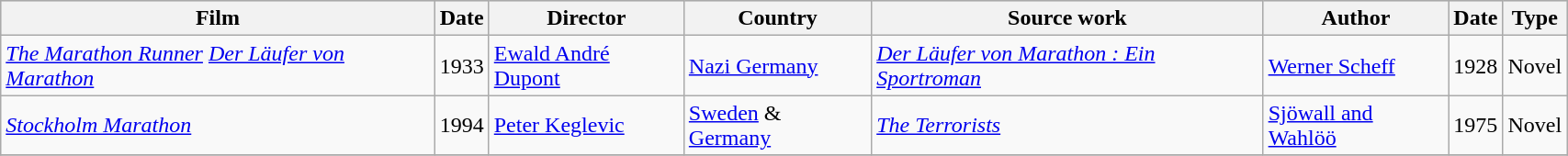<table class="wikitable" style=width:90%>
<tr style="background:#CCCCCC;">
<th>Film</th>
<th>Date</th>
<th>Director</th>
<th>Country</th>
<th>Source work</th>
<th>Author</th>
<th>Date</th>
<th>Type</th>
</tr>
<tr>
<td><em><a href='#'>The Marathon Runner</a></em> <em><a href='#'>Der Läufer von Marathon</a></em></td>
<td>1933</td>
<td><a href='#'>Ewald André Dupont</a></td>
<td><a href='#'>Nazi Germany</a></td>
<td><em><a href='#'>Der Läufer von Marathon : Ein Sportroman</a></em></td>
<td><a href='#'>Werner Scheff</a></td>
<td>1928</td>
<td>Novel</td>
</tr>
<tr>
<td><em><a href='#'>Stockholm Marathon</a></em></td>
<td>1994</td>
<td><a href='#'>Peter Keglevic</a></td>
<td><a href='#'>Sweden</a> & <a href='#'>Germany</a></td>
<td><em><a href='#'>The Terrorists</a></em></td>
<td><a href='#'>Sjöwall and Wahlöö</a></td>
<td>1975</td>
<td>Novel</td>
</tr>
<tr>
</tr>
</table>
